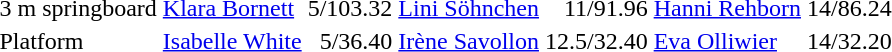<table>
<tr valign="top">
<td>3 m springboard<br></td>
<td><a href='#'>Klara Bornett</a><br><small></small></td>
<td align="right">5/103.32</td>
<td><a href='#'>Lini Söhnchen</a><br><small></small></td>
<td align="right">11/91.96</td>
<td><a href='#'>Hanni Rehborn</a><br><small></small></td>
<td align="right">14/86.24</td>
</tr>
<tr valign="top">
<td>Platform<br></td>
<td><a href='#'>Isabelle White</a><br><small></small></td>
<td align="right">5/36.40</td>
<td><a href='#'>Irène Savollon</a><br><small></small></td>
<td align="right">12.5/32.40</td>
<td><a href='#'>Eva Olliwier</a><br><small></small></td>
<td align="right">14/32.20</td>
</tr>
</table>
